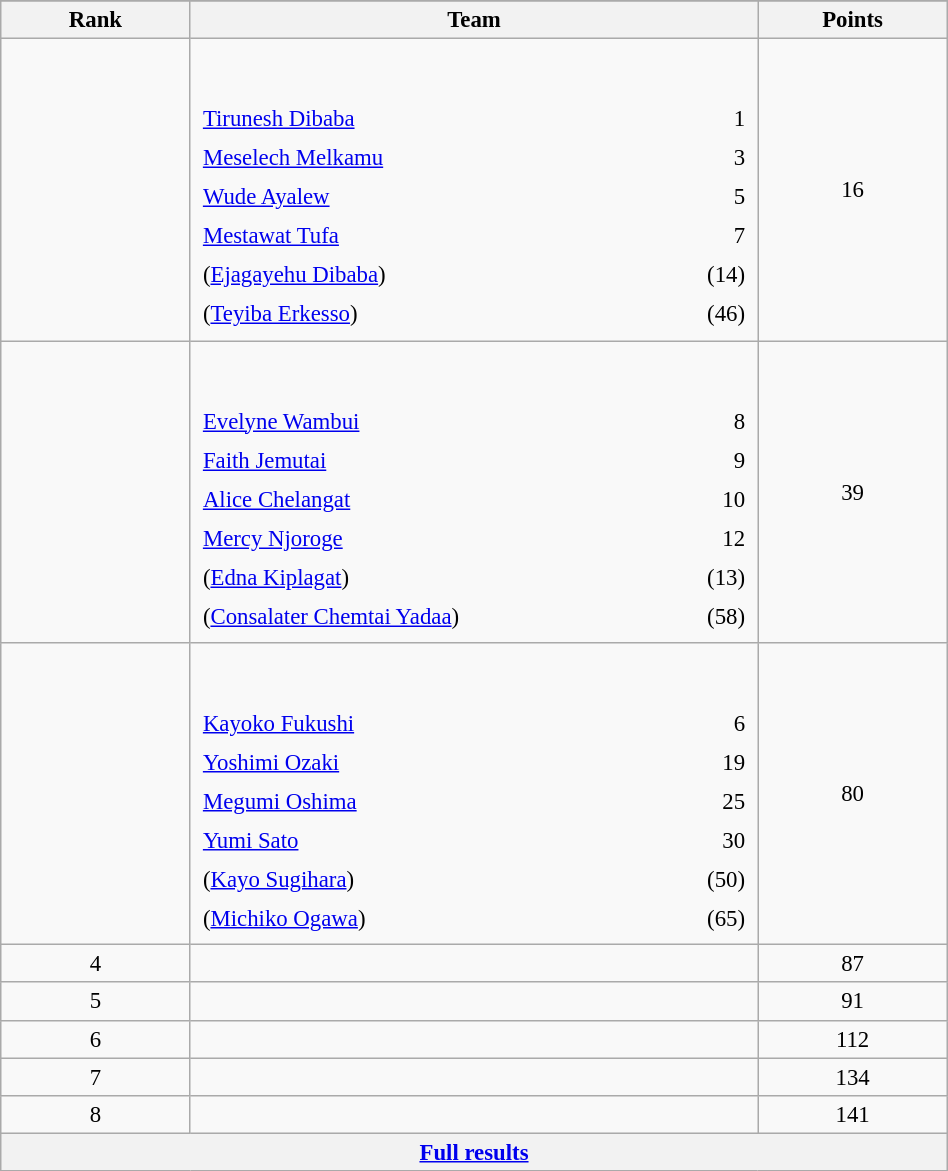<table class="wikitable sortable" style=" text-align:center; font-size:95%;" width="50%">
<tr>
</tr>
<tr>
<th width=10%>Rank</th>
<th width=30%>Team</th>
<th width=10%>Points</th>
</tr>
<tr>
<td align=center></td>
<td align=left> <br><br><table width=100%>
<tr>
<td align=left style="border:0"><a href='#'>Tirunesh Dibaba</a></td>
<td align=right style="border:0">1</td>
</tr>
<tr>
<td align=left style="border:0"><a href='#'>Meselech Melkamu</a></td>
<td align=right style="border:0">3</td>
</tr>
<tr>
<td align=left style="border:0"><a href='#'>Wude Ayalew</a></td>
<td align=right style="border:0">5</td>
</tr>
<tr>
<td align=left style="border:0"><a href='#'>Mestawat Tufa</a></td>
<td align=right style="border:0">7</td>
</tr>
<tr>
<td align=left style="border:0">(<a href='#'>Ejagayehu Dibaba</a>)</td>
<td align=right style="border:0">(14)</td>
</tr>
<tr>
<td align=left style="border:0">(<a href='#'>Teyiba Erkesso</a>)</td>
<td align=right style="border:0">(46)</td>
</tr>
</table>
</td>
<td>16</td>
</tr>
<tr>
<td align=center></td>
<td align=left> <br><br><table width=100%>
<tr>
<td align=left style="border:0"><a href='#'>Evelyne Wambui</a></td>
<td align=right style="border:0">8</td>
</tr>
<tr>
<td align=left style="border:0"><a href='#'>Faith Jemutai</a></td>
<td align=right style="border:0">9</td>
</tr>
<tr>
<td align=left style="border:0"><a href='#'>Alice Chelangat</a></td>
<td align=right style="border:0">10</td>
</tr>
<tr>
<td align=left style="border:0"><a href='#'>Mercy Njoroge</a></td>
<td align=right style="border:0">12</td>
</tr>
<tr>
<td align=left style="border:0">(<a href='#'>Edna Kiplagat</a>)</td>
<td align=right style="border:0">(13)</td>
</tr>
<tr>
<td align=left style="border:0">(<a href='#'>Consalater Chemtai Yadaa</a>)</td>
<td align=right style="border:0">(58)</td>
</tr>
</table>
</td>
<td>39</td>
</tr>
<tr>
<td align=center></td>
<td align=left> <br><br><table width=100%>
<tr>
<td align=left style="border:0"><a href='#'>Kayoko Fukushi</a></td>
<td align=right style="border:0">6</td>
</tr>
<tr>
<td align=left style="border:0"><a href='#'>Yoshimi Ozaki</a></td>
<td align=right style="border:0">19</td>
</tr>
<tr>
<td align=left style="border:0"><a href='#'>Megumi Oshima</a></td>
<td align=right style="border:0">25</td>
</tr>
<tr>
<td align=left style="border:0"><a href='#'>Yumi Sato</a></td>
<td align=right style="border:0">30</td>
</tr>
<tr>
<td align=left style="border:0">(<a href='#'>Kayo Sugihara</a>)</td>
<td align=right style="border:0">(50)</td>
</tr>
<tr>
<td align=left style="border:0">(<a href='#'>Michiko Ogawa</a>)</td>
<td align=right style="border:0">(65)</td>
</tr>
</table>
</td>
<td>80</td>
</tr>
<tr>
<td align=center>4</td>
<td align=left></td>
<td>87</td>
</tr>
<tr>
<td align=center>5</td>
<td align=left></td>
<td>91</td>
</tr>
<tr>
<td align=center>6</td>
<td align=left></td>
<td>112</td>
</tr>
<tr>
<td align=center>7</td>
<td align=left></td>
<td>134</td>
</tr>
<tr>
<td align=center>8</td>
<td align=left></td>
<td>141</td>
</tr>
<tr class="sortbottom">
<th colspan=3 align=center><a href='#'>Full results</a></th>
</tr>
</table>
